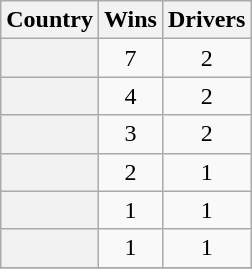<table class="sortable wikitable plainrowheaders" style="text-align:center">
<tr>
<th scope=col>Country</th>
<th scope=col data-sort-type=number>Wins</th>
<th scope=col data-sort-type=number>Drivers</th>
</tr>
<tr>
<th scope=row></th>
<td>7</td>
<td>2</td>
</tr>
<tr>
<th scope=row></th>
<td>4</td>
<td>2</td>
</tr>
<tr>
<th scope=row></th>
<td>3</td>
<td>2</td>
</tr>
<tr>
<th scope=row></th>
<td>2</td>
<td>1</td>
</tr>
<tr>
<th scope=row></th>
<td>1</td>
<td>1</td>
</tr>
<tr>
<th scope=row></th>
<td>1</td>
<td>1</td>
</tr>
<tr>
</tr>
</table>
